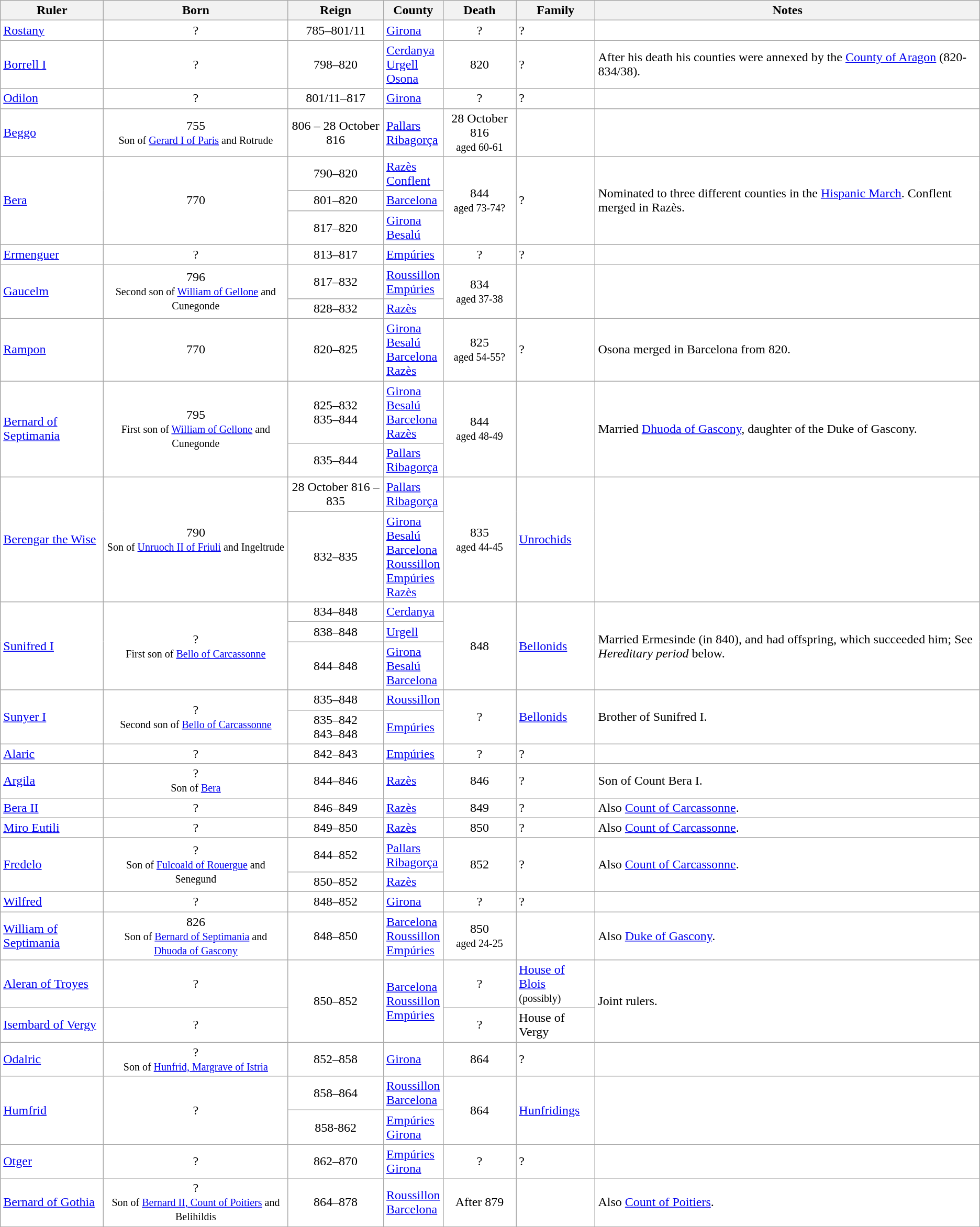<table class="wikitable sticky-header">
<tr>
<th>Ruler</th>
<th>Born</th>
<th>Reign</th>
<th>County</th>
<th>Death</th>
<th>Family</th>
<th>Notes</th>
</tr>
<tr style="background:#fff;">
<td><a href='#'>Rostany</a></td>
<td align=center>?</td>
<td align=center>785–801/11</td>
<td><a href='#'>Girona</a></td>
<td align=center>?</td>
<td>?</td>
<td></td>
</tr>
<tr style="background:#fff;">
<td><a href='#'>Borrell I</a></td>
<td align=center>?</td>
<td align=center>798–820</td>
<td><a href='#'>Cerdanya</a><br><a href='#'>Urgell</a><br><a href='#'>Osona</a></td>
<td align=center>820</td>
<td>?</td>
<td>After his death his counties were annexed by the <a href='#'>County of Aragon</a> (820-834/38).</td>
</tr>
<tr style="background:#fff;">
<td><a href='#'>Odilon</a></td>
<td align=center>?</td>
<td align=center>801/11–817</td>
<td><a href='#'>Girona</a></td>
<td align=center>?</td>
<td>?</td>
<td></td>
</tr>
<tr style="background:#fff;">
<td><a href='#'>Beggo</a></td>
<td align=center>755<br><small>Son of <a href='#'>Gerard I of Paris</a> and Rotrude</small></td>
<td align=center>806 – 28 October 816</td>
<td><a href='#'>Pallars</a><br><a href='#'>Ribagorça</a></td>
<td align=center>28 October 816<br><small>aged 60-61</small></td>
<td></td>
<td></td>
</tr>
<tr style="background:#fff;">
<td rowspan="3"><a href='#'>Bera</a></td>
<td align=center rowspan="3">770</td>
<td align=center>790–820</td>
<td><a href='#'>Razès</a><br><a href='#'>Conflent</a></td>
<td align=center rowspan="3">844<br><small>aged 73-74?</small></td>
<td rowspan="3">?</td>
<td rowspan="3">Nominated to three different counties in the <a href='#'>Hispanic March</a>. Conflent merged in Razès.</td>
</tr>
<tr style="background:#fff;">
<td align=center>801–820</td>
<td><a href='#'>Barcelona</a></td>
</tr>
<tr style="background:#fff;">
<td align=center>817–820</td>
<td><a href='#'>Girona</a><br><a href='#'>Besalú</a></td>
</tr>
<tr style="background:#fff;">
<td><a href='#'>Ermenguer</a></td>
<td align=center>?</td>
<td align=center>813–817</td>
<td><a href='#'>Empúries</a></td>
<td align=center>?</td>
<td>?</td>
<td></td>
</tr>
<tr style="background:#fff;">
<td rowspan="2"><a href='#'>Gaucelm</a></td>
<td rowspan="2" align=center>796<br><small>Second son of <a href='#'>William of Gellone</a> and Cunegonde</small></td>
<td align=center>817–832</td>
<td><a href='#'>Roussillon</a><br><a href='#'>Empúries</a></td>
<td rowspan="2" align=center>834<br><small>aged 37-38</small></td>
<td rowspan="2"></td>
<td rowspan="2"></td>
</tr>
<tr style="background:#fff;">
<td align=center>828–832</td>
<td><a href='#'>Razès</a></td>
</tr>
<tr style="background:#fff;">
<td><a href='#'>Rampon</a></td>
<td align=center>770</td>
<td align=center>820–825</td>
<td><a href='#'>Girona</a><br><a href='#'>Besalú</a><br><a href='#'>Barcelona</a><br><a href='#'>Razès</a></td>
<td align=center>825<br><small>aged 54-55?</small></td>
<td>?</td>
<td>Osona merged in Barcelona from 820.</td>
</tr>
<tr style="background:#fff;">
<td rowspan="2"><a href='#'>Bernard of Septimania</a></td>
<td rowspan="2" align=center>795<br><small>First son of <a href='#'>William of Gellone</a> and Cunegonde</small></td>
<td align=center>825–832<br>835–844</td>
<td><a href='#'>Girona</a><br><a href='#'>Besalú</a><br><a href='#'>Barcelona</a><br><a href='#'>Razès</a></td>
<td rowspan="2" align=center>844<br><small>aged 48-49</small></td>
<td rowspan="2"></td>
<td rowspan="2">Married <a href='#'>Dhuoda of Gascony</a>, daughter of the Duke of Gascony.</td>
</tr>
<tr style="background:#fff;">
<td align=center>835–844</td>
<td><a href='#'>Pallars</a><br><a href='#'>Ribagorça</a></td>
</tr>
<tr style="background:#fff;">
<td rowspan="2"><a href='#'>Berengar the Wise</a></td>
<td rowspan="2" align=center>790<br><small>Son of <a href='#'>Unruoch II of Friuli</a> and Ingeltrude</small></td>
<td align=center>28 October 816 – 835</td>
<td><a href='#'>Pallars</a><br><a href='#'>Ribagorça</a></td>
<td rowspan="2" align=center>835<br><small>aged 44-45</small></td>
<td rowspan="2"><a href='#'>Unrochids</a></td>
<td rowspan="2"></td>
</tr>
<tr style="background:#fff;">
<td align=center>832–835</td>
<td><a href='#'>Girona</a><br><a href='#'>Besalú</a><br><a href='#'>Barcelona</a><br><a href='#'>Roussillon</a><br><a href='#'>Empúries</a><br><a href='#'>Razès</a></td>
</tr>
<tr style="background:#fff;">
<td rowspan="3"><a href='#'>Sunifred I</a></td>
<td rowspan="3" align=center>?<br><small>First son of <a href='#'>Bello of Carcassonne</a></small></td>
<td align=center>834–848</td>
<td><a href='#'>Cerdanya</a></td>
<td rowspan="3" align=center>848</td>
<td rowspan="3"><a href='#'>Bellonids</a></td>
<td rowspan="3">Married Ermesinde (in 840), and had offspring, which succeeded him; See <em>Hereditary period</em> below.</td>
</tr>
<tr style="background:#fff;">
<td align=center>838–848</td>
<td><a href='#'>Urgell</a></td>
</tr>
<tr style="background:#fff;">
<td align=center>844–848</td>
<td><a href='#'>Girona</a><br><a href='#'>Besalú</a><br><a href='#'>Barcelona</a></td>
</tr>
<tr style="background:#fff;">
<td rowspan="2"><a href='#'>Sunyer I</a></td>
<td rowspan="2" align=center>?<br><small>Second son of <a href='#'>Bello of Carcassonne</a></small></td>
<td align=center>835–848</td>
<td><a href='#'>Roussillon</a></td>
<td rowspan="2" align=center>?</td>
<td rowspan="2"><a href='#'>Bellonids</a></td>
<td rowspan="2">Brother of Sunifred I.</td>
</tr>
<tr style="background:#fff;">
<td align=center>835–842<br>843–848</td>
<td><a href='#'>Empúries</a></td>
</tr>
<tr style="background:#fff;">
<td><a href='#'>Alaric</a></td>
<td align=center>?</td>
<td align=center>842–843</td>
<td><a href='#'>Empúries</a></td>
<td align=center>?</td>
<td>?</td>
<td></td>
</tr>
<tr style="background:#fff;">
<td><a href='#'>Argila</a></td>
<td align=center>?<br><small>Son of <a href='#'>Bera</a></small></td>
<td align=center>844–846</td>
<td><a href='#'>Razès</a></td>
<td align=center>846</td>
<td>?</td>
<td>Son of Count Bera I.</td>
</tr>
<tr style="background:#fff;">
<td><a href='#'>Bera II</a></td>
<td align=center>?</td>
<td align=center>846–849</td>
<td><a href='#'>Razès</a></td>
<td align=center>849</td>
<td>?</td>
<td>Also <a href='#'>Count of Carcassonne</a>.</td>
</tr>
<tr style="background:#fff;">
<td><a href='#'>Miro Eutili</a></td>
<td align=center>?</td>
<td align=center>849–850</td>
<td><a href='#'>Razès</a></td>
<td align=center>850</td>
<td>?</td>
<td>Also <a href='#'>Count of Carcassonne</a>.</td>
</tr>
<tr style="background:#fff;">
<td rowspan="2"><a href='#'>Fredelo</a></td>
<td rowspan="2" align=center>?<br><small>Son of <a href='#'>Fulcoald of Rouergue</a> and Senegund</small></td>
<td align=center>844–852</td>
<td><a href='#'>Pallars</a><br><a href='#'>Ribagorça</a></td>
<td rowspan="2" align=center>852</td>
<td rowspan="2">?</td>
<td rowspan="2">Also <a href='#'>Count of Carcassonne</a>.</td>
</tr>
<tr style="background:#fff;">
<td align=center>850–852</td>
<td><a href='#'>Razès</a></td>
</tr>
<tr style="background:#fff;">
<td><a href='#'>Wilfred</a></td>
<td align=center>?</td>
<td align=center>848–852</td>
<td><a href='#'>Girona</a></td>
<td align=center>?</td>
<td>?</td>
<td></td>
</tr>
<tr style="background:#fff;">
<td><a href='#'>William of Septimania</a></td>
<td align=center>826<br><small>Son of <a href='#'>Bernard of Septimania</a> and <a href='#'>Dhuoda of Gascony</a></small></td>
<td align=center>848–850</td>
<td><a href='#'>Barcelona</a><br><a href='#'>Roussillon</a><br><a href='#'>Empúries</a></td>
<td align=center>850<br><small>aged 24-25</small></td>
<td></td>
<td>Also <a href='#'>Duke of Gascony</a>.</td>
</tr>
<tr style="background:#fff;">
<td><a href='#'>Aleran of Troyes</a></td>
<td align=center>?</td>
<td rowspan="2" align=center>850–852</td>
<td rowspan="2"><a href='#'>Barcelona</a><br><a href='#'>Roussillon</a><br><a href='#'>Empúries</a></td>
<td align=center>?</td>
<td><a href='#'>House of Blois</a><br><small>(possibly)</small></td>
<td rowspan="2">Joint rulers.</td>
</tr>
<tr style="background:#fff;">
<td><a href='#'>Isembard of Vergy</a></td>
<td align=center>?</td>
<td align=center>?</td>
<td>House of Vergy</td>
</tr>
<tr style="background:#fff;">
<td><a href='#'>Odalric</a></td>
<td align=center>?<br><small>Son of <a href='#'>Hunfrid, Margrave of Istria</a></small></td>
<td align=center>852–858</td>
<td><a href='#'>Girona</a></td>
<td align=center>864</td>
<td>?</td>
<td></td>
</tr>
<tr style="background:#fff;">
<td rowspan="2"><a href='#'>Humfrid</a></td>
<td rowspan="2" align=center>?</td>
<td align=center>858–864</td>
<td><a href='#'>Roussillon</a><br><a href='#'>Barcelona</a></td>
<td rowspan="2" align=center>864</td>
<td rowspan="2"><a href='#'>Hunfridings</a></td>
<td rowspan="2"></td>
</tr>
<tr style="background:#fff;">
<td align=center>858-862</td>
<td><a href='#'>Empúries</a><br><a href='#'>Girona</a></td>
</tr>
<tr style="background:#fff;">
<td><a href='#'>Otger</a></td>
<td align=center>?</td>
<td align=center>862–870</td>
<td><a href='#'>Empúries</a><br><a href='#'>Girona</a></td>
<td align=center>?</td>
<td>?</td>
<td></td>
</tr>
<tr style="background:#fff;">
<td><a href='#'>Bernard of Gothia</a></td>
<td align=center>?<br><small>Son of <a href='#'>Bernard II, Count of Poitiers</a> and Belihildis</small></td>
<td align=center>864–878</td>
<td><a href='#'>Roussillon</a><br><a href='#'>Barcelona</a></td>
<td align=center>After 879</td>
<td></td>
<td>Also <a href='#'>Count of Poitiers</a>.</td>
</tr>
</table>
